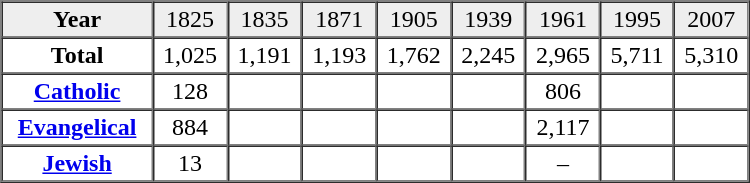<table border="1" cellpadding="2" cellspacing="0" width="500">
<tr bgcolor="#eeeeee" align="center">
<td><strong>Year</strong></td>
<td>1825</td>
<td>1835</td>
<td>1871</td>
<td>1905</td>
<td>1939</td>
<td>1961</td>
<td>1995</td>
<td>2007</td>
</tr>
<tr align="center">
<td><strong>Total</strong></td>
<td>1,025</td>
<td>1,191</td>
<td>1,193</td>
<td>1,762</td>
<td>2,245</td>
<td>2,965</td>
<td>5,711</td>
<td>5,310</td>
</tr>
<tr align="center">
<td><strong><a href='#'>Catholic</a></strong></td>
<td>128</td>
<td> </td>
<td> </td>
<td> </td>
<td> </td>
<td>806</td>
<td> </td>
<td> </td>
</tr>
<tr align="center">
<td><strong><a href='#'>Evangelical</a></strong></td>
<td>884</td>
<td> </td>
<td> </td>
<td> </td>
<td> </td>
<td>2,117</td>
<td> </td>
<td> </td>
</tr>
<tr align="center">
<td><strong><a href='#'>Jewish</a></strong></td>
<td>13</td>
<td> </td>
<td> </td>
<td> </td>
<td> </td>
<td>–</td>
<td> </td>
<td> </td>
</tr>
</table>
